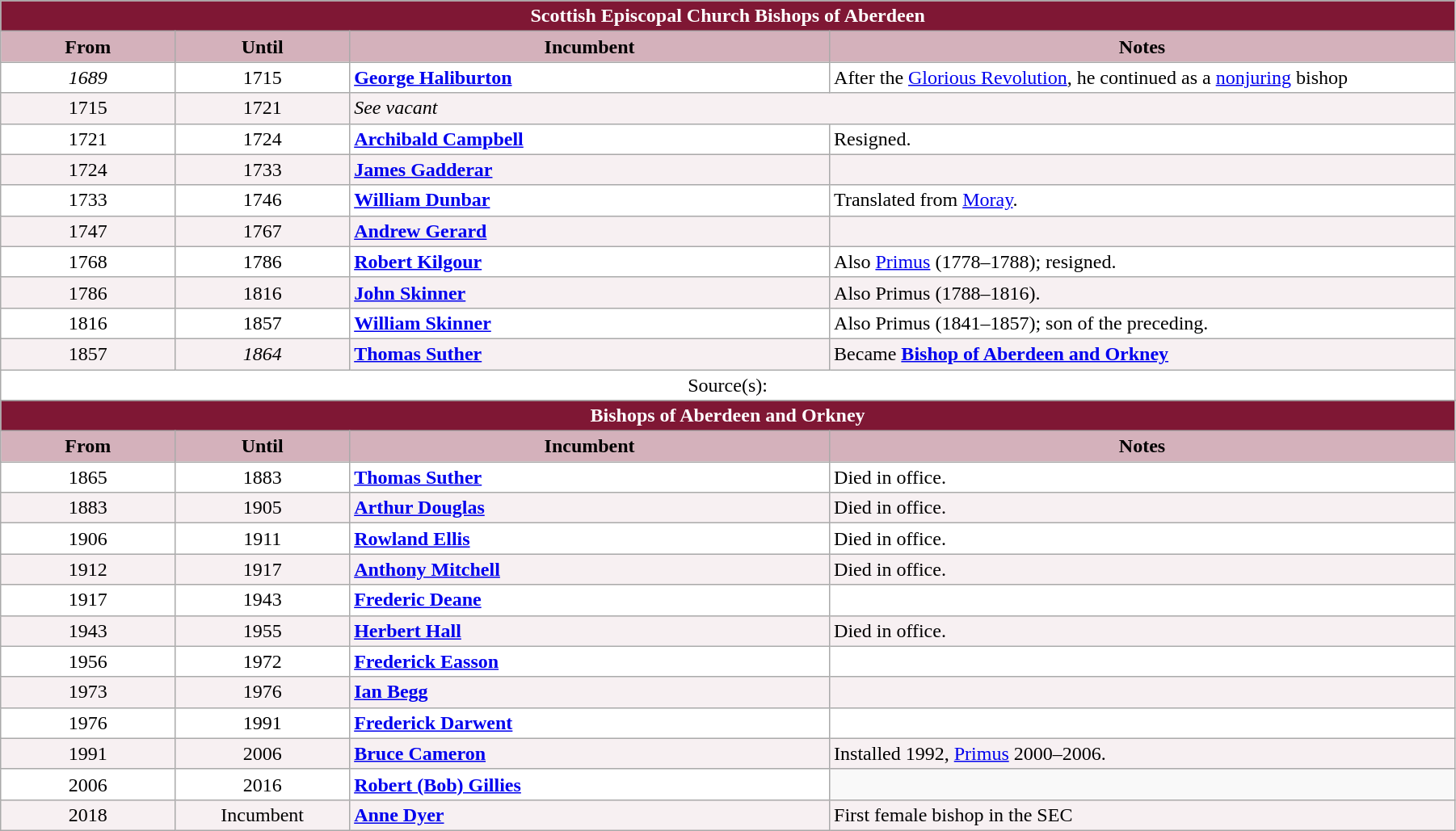<table class="wikitable" style="width:95%;" border="1" cellpadding="2">
<tr>
<th colspan="4" style="background-color: #7F1734; color: white;">Scottish Episcopal Church Bishops of Aberdeen</th>
</tr>
<tr>
<th style="background-color: #D4B1BB; width: 12%;">From</th>
<th style="background-color: #D4B1BB; width: 12%;">Until</th>
<th style="background-color: #D4B1BB; width: 26%;">Incumbent</th>
<th style="background-color: #D4B1BB; width: 45%;">Notes</th>
</tr>
<tr valign="top" style="background-color: white;">
<td style="text-align: center;"><em>1689</em></td>
<td style="text-align: center;">1715</td>
<td><strong><a href='#'>George Haliburton</a></strong></td>
<td>After the <a href='#'>Glorious Revolution</a>, he continued as a <a href='#'>nonjuring</a> bishop</td>
</tr>
<tr valign="top" style="background-color: #F7F0F2;">
<td style="text-align: center;">1715</td>
<td style="text-align: center;">1721</td>
<td colspan=2><em>See vacant</em></td>
</tr>
<tr valign="top" style="background-color: white;">
<td style="text-align: center;">1721</td>
<td style="text-align: center;">1724</td>
<td><strong><a href='#'>Archibald Campbell</a></strong></td>
<td>Resigned.</td>
</tr>
<tr valign="top" style="background-color: #F7F0F2;">
<td style="text-align: center;">1724</td>
<td style="text-align: center;">1733</td>
<td><strong><a href='#'>James Gadderar</a></strong></td>
<td></td>
</tr>
<tr valign="top" style="background-color: white;">
<td style="text-align: center;">1733</td>
<td style="text-align: center;">1746</td>
<td><strong><a href='#'>William Dunbar</a></strong></td>
<td>Translated from <a href='#'>Moray</a>.</td>
</tr>
<tr valign="top" style="background-color: #F7F0F2;">
<td style="text-align: center;">1747</td>
<td style="text-align: center;">1767</td>
<td><strong><a href='#'>Andrew Gerard</a></strong></td>
<td></td>
</tr>
<tr valign="top" style="background-color: white;">
<td style="text-align: center;">1768</td>
<td style="text-align: center;">1786</td>
<td><strong><a href='#'>Robert Kilgour</a></strong></td>
<td>Also <a href='#'>Primus</a> (1778–1788); resigned.</td>
</tr>
<tr valign="top" style="background-color: #F7F0F2;">
<td style="text-align: center;">1786</td>
<td style="text-align: center;">1816</td>
<td><strong><a href='#'>John Skinner</a></strong></td>
<td>Also Primus (1788–1816).</td>
</tr>
<tr valign="top" style="background-color: white;">
<td style="text-align: center;">1816</td>
<td style="text-align: center;">1857</td>
<td><strong><a href='#'>William Skinner</a></strong></td>
<td>Also Primus (1841–1857); son of the preceding.</td>
</tr>
<tr valign="top" style="background-color: #F7F0F2;">
<td style="text-align: center;">1857</td>
<td style="text-align: center;"><em>1864</em></td>
<td><strong><a href='#'>Thomas Suther</a></strong></td>
<td>Became <strong><a href='#'>Bishop of Aberdeen and Orkney</a></strong></td>
</tr>
<tr valign="top" style="background-color: white;">
<td align=center colspan=4>Source(s):</td>
</tr>
<tr>
</tr>
<tr>
<th colspan="4" style="background-color: #7F1734; color: white;">Bishops of Aberdeen and Orkney</th>
</tr>
<tr>
<th style="background-color: #D4B1BB; width: 10%;">From</th>
<th style="background-color: #D4B1BB; width: 10%;">Until</th>
<th style="background-color: #D4B1BB; width: 33%;">Incumbent</th>
<th style="background-color: #D4B1BB; width: 42%;">Notes</th>
</tr>
<tr valign="top" style="background-color: white;">
<td style="text-align: center;">1865</td>
<td style="text-align: center;">1883</td>
<td><strong><a href='#'>Thomas Suther</a></strong></td>
<td>Died in office.</td>
</tr>
<tr valign="top" style="background-color: #F7F0F2;">
<td style="text-align: center;">1883</td>
<td style="text-align: center;">1905</td>
<td><strong><a href='#'>Arthur Douglas</a></strong></td>
<td>Died in office.</td>
</tr>
<tr valign="top" style="background-color: white;">
<td style="text-align: center;">1906</td>
<td style="text-align: center;">1911</td>
<td><strong><a href='#'>Rowland Ellis</a></strong></td>
<td>Died in office.</td>
</tr>
<tr valign="top" style="background-color: #F7F0F2;">
<td style="text-align: center;">1912</td>
<td style="text-align: center;">1917</td>
<td><strong><a href='#'>Anthony Mitchell</a></strong></td>
<td>Died in office.</td>
</tr>
<tr valign="top" style="background-color: white;">
<td style="text-align: center;">1917</td>
<td style="text-align: center;">1943</td>
<td><strong><a href='#'>Frederic Deane</a></strong></td>
<td></td>
</tr>
<tr valign="top" style="background-color: #F7F0F2;">
<td style="text-align: center;">1943</td>
<td style="text-align: center;">1955</td>
<td><strong><a href='#'>Herbert Hall</a></strong></td>
<td>Died in office.</td>
</tr>
<tr valign="top" style="background-color: white;">
<td style="text-align: center;">1956</td>
<td style="text-align: center;">1972</td>
<td><strong><a href='#'>Frederick Easson</a></strong></td>
<td></td>
</tr>
<tr valign="top" style="background-color: #F7F0F2;">
<td style="text-align: center;">1973</td>
<td style="text-align: center;">1976</td>
<td><strong><a href='#'>Ian Begg</a></strong></td>
<td></td>
</tr>
<tr valign="top" style="background-color: white;">
<td style="text-align: center;">1976</td>
<td style="text-align: center;">1991</td>
<td><strong><a href='#'>Frederick Darwent</a></strong></td>
<td></td>
</tr>
<tr valign="top" style="background-color: #F7F0F2;">
<td style="text-align: center;">1991</td>
<td style="text-align: center;">2006</td>
<td><strong><a href='#'>Bruce Cameron</a></strong></td>
<td>Installed 1992, <a href='#'>Primus</a> 2000–2006.</td>
</tr>
<tr valign="top" style="background-color: white;">
<td style="text-align: center;">2006</td>
<td style="text-align: center;">2016</td>
<td><strong><a href='#'>Robert (Bob) Gillies</a></strong></td>
</tr>
<tr valign="top" style="background-color: #F7F0F2;">
<td style="text-align: center;">2018</td>
<td style="text-align: center;">Incumbent</td>
<td><strong><a href='#'>Anne Dyer</a></strong></td>
<td>First female bishop in the SEC</td>
</tr>
</table>
